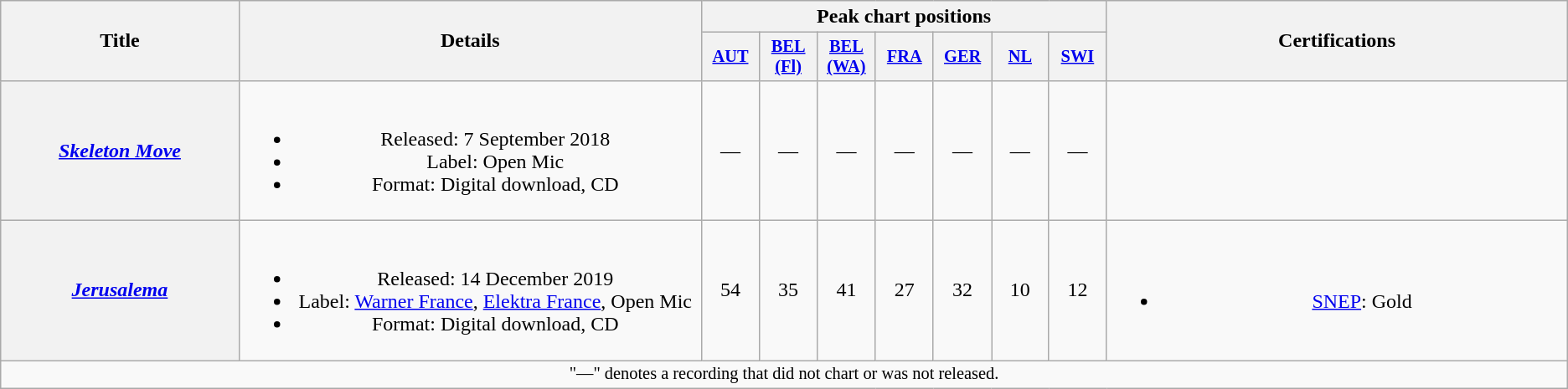<table class="wikitable plainrowheaders" style="text-align:center;">
<tr>
<th scope="col" rowspan="2" style="width:12em;">Title</th>
<th scope="col" rowspan="2" style="width:24em;">Details</th>
<th scope="col" colspan="7">Peak chart positions</th>
<th scope="col" rowspan="2" style="width:24em;">Certifications</th>
</tr>
<tr>
<th scope="col" style="width:3em;font-size:85%;"><a href='#'>AUT</a><br></th>
<th scope="col" style="width:3em;font-size:85%;"><a href='#'>BEL (Fl)</a><br></th>
<th scope="col" style="width:3em;font-size:85%;"><a href='#'>BEL (WA)</a><br></th>
<th scope="col" style="width:3em;font-size:85%;"><a href='#'>FRA</a><br></th>
<th scope="col" style="width:3em;font-size:85%;"><a href='#'>GER</a><br></th>
<th scope="col" style="width:3em;font-size:85%;"><a href='#'>NL</a><br></th>
<th scope="col" style="width:3em;font-size:85%;"><a href='#'>SWI</a><br></th>
</tr>
<tr>
<th scope="row"><em><a href='#'>Skeleton Move</a></em></th>
<td><br><ul><li>Released: 7 September 2018</li><li>Label: Open Mic</li><li>Format: Digital download, CD</li></ul></td>
<td>—</td>
<td>—</td>
<td>—</td>
<td>—</td>
<td>—</td>
<td>—</td>
<td>—</td>
<td></td>
</tr>
<tr>
<th scope="row"><em><a href='#'>Jerusalema</a></em></th>
<td><br><ul><li>Released: 14 December 2019</li><li>Label: <a href='#'>Warner France</a>, <a href='#'>Elektra France</a>,  Open Mic</li><li>Format: Digital download, CD</li></ul></td>
<td>54</td>
<td>35</td>
<td>41</td>
<td>27</td>
<td>32</td>
<td>10</td>
<td>12</td>
<td><br><ul><li><a href='#'>SNEP</a>: Gold</li></ul></td>
</tr>
<tr>
<td style="font-size:85%;" colspan="22">"—" denotes a recording that did not chart or was not released.</td>
</tr>
</table>
